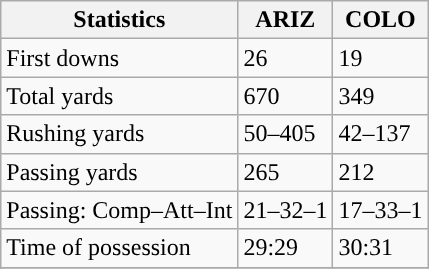<table class="wikitable" style="float: left;">
<tr>
<th>Statistics</th>
<th>ARIZ</th>
<th>COLO</th>
</tr>
<tr>
<td>First downs</td>
<td>26</td>
<td>19</td>
</tr>
<tr>
<td>Total yards</td>
<td>670</td>
<td>349</td>
</tr>
<tr>
<td>Rushing yards</td>
<td>50–405</td>
<td>42–137</td>
</tr>
<tr>
<td>Passing yards</td>
<td>265</td>
<td>212</td>
</tr>
<tr>
<td>Passing: Comp–Att–Int</td>
<td>21–32–1</td>
<td>17–33–1</td>
</tr>
<tr>
<td>Time of possession</td>
<td>29:29</td>
<td>30:31</td>
</tr>
<tr>
</tr>
</table>
